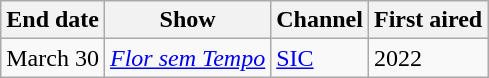<table class="wikitable">
<tr>
<th>End date</th>
<th>Show</th>
<th>Channel</th>
<th>First aired</th>
</tr>
<tr>
<td>March 30</td>
<td><em><a href='#'>Flor sem Tempo</a></em></td>
<td><a href='#'>SIC</a></td>
<td>2022</td>
</tr>
</table>
